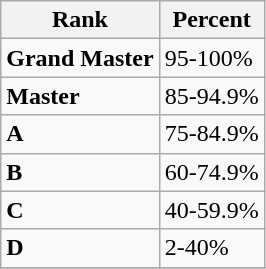<table class="wikitable">
<tr>
<th>Rank</th>
<th>Percent</th>
</tr>
<tr>
<td><strong>Grand Master</strong></td>
<td>95-100%</td>
</tr>
<tr>
<td><strong>Master</strong></td>
<td>85-94.9%</td>
</tr>
<tr>
<td><strong>A</strong></td>
<td>75-84.9%</td>
</tr>
<tr>
<td><strong>B</strong></td>
<td>60-74.9%</td>
</tr>
<tr>
<td><strong>C</strong></td>
<td>40-59.9%</td>
</tr>
<tr>
<td><strong>D</strong></td>
<td>2-40%</td>
</tr>
<tr>
</tr>
</table>
